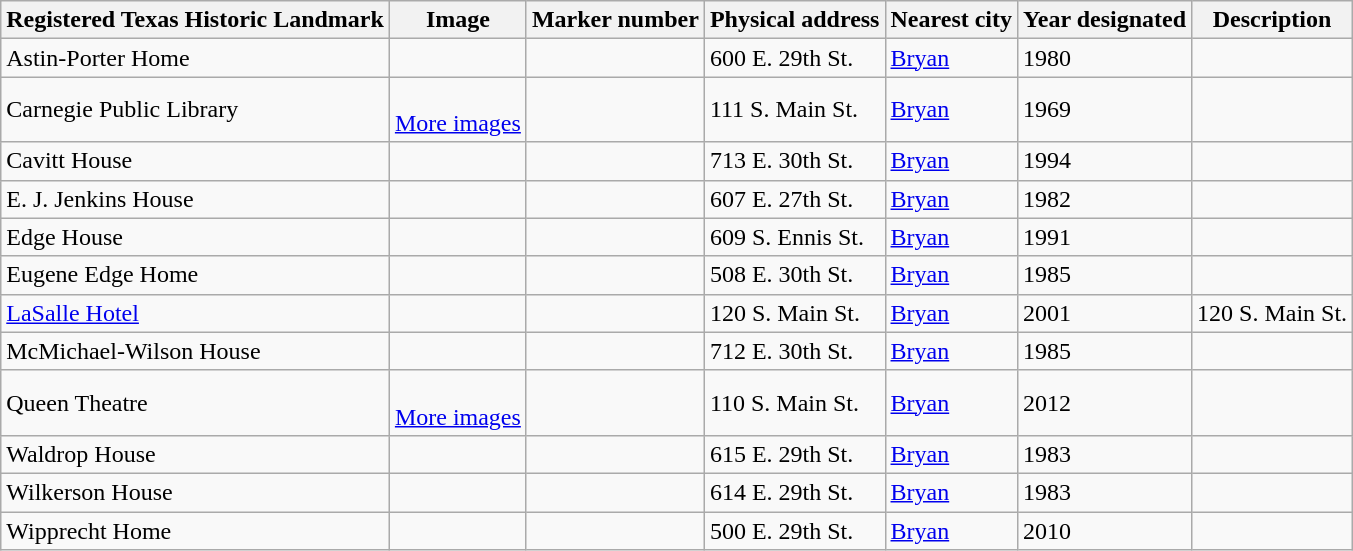<table class="wikitable sortable">
<tr>
<th>Registered Texas Historic Landmark</th>
<th>Image</th>
<th>Marker number</th>
<th>Physical address</th>
<th>Nearest city</th>
<th>Year designated</th>
<th>Description</th>
</tr>
<tr>
<td>Astin-Porter Home</td>
<td></td>
<td></td>
<td>600 E. 29th St.<br></td>
<td><a href='#'>Bryan</a></td>
<td>1980</td>
<td></td>
</tr>
<tr>
<td>Carnegie Public Library</td>
<td><br> <a href='#'>More images</a></td>
<td></td>
<td>111 S. Main St.<br></td>
<td><a href='#'>Bryan</a></td>
<td>1969</td>
<td></td>
</tr>
<tr>
<td>Cavitt House</td>
<td></td>
<td></td>
<td>713 E. 30th St.<br></td>
<td><a href='#'>Bryan</a></td>
<td>1994</td>
<td></td>
</tr>
<tr>
<td>E. J. Jenkins House</td>
<td></td>
<td></td>
<td>607 E. 27th St.<br></td>
<td><a href='#'>Bryan</a></td>
<td>1982</td>
<td></td>
</tr>
<tr>
<td>Edge House</td>
<td></td>
<td></td>
<td>609 S. Ennis St.<br></td>
<td><a href='#'>Bryan</a></td>
<td>1991</td>
<td></td>
</tr>
<tr>
<td>Eugene Edge Home</td>
<td></td>
<td></td>
<td>508 E. 30th St.<br></td>
<td><a href='#'>Bryan</a></td>
<td>1985</td>
<td></td>
</tr>
<tr>
<td><a href='#'>LaSalle Hotel</a></td>
<td></td>
<td></td>
<td>120 S. Main St.<br></td>
<td><a href='#'>Bryan</a></td>
<td>2001</td>
<td>120 S. Main St.</td>
</tr>
<tr>
<td>McMichael-Wilson House</td>
<td></td>
<td></td>
<td>712 E. 30th St.<br></td>
<td><a href='#'>Bryan</a></td>
<td>1985</td>
<td></td>
</tr>
<tr>
<td>Queen Theatre</td>
<td><br> <a href='#'>More images</a></td>
<td></td>
<td>110 S. Main St.<br></td>
<td><a href='#'>Bryan</a></td>
<td>2012</td>
<td></td>
</tr>
<tr>
<td>Waldrop House</td>
<td></td>
<td></td>
<td>615 E. 29th St.<br></td>
<td><a href='#'>Bryan</a></td>
<td>1983</td>
<td></td>
</tr>
<tr>
<td>Wilkerson House</td>
<td></td>
<td></td>
<td>614 E. 29th St.<br></td>
<td><a href='#'>Bryan</a></td>
<td>1983</td>
<td></td>
</tr>
<tr>
<td>Wipprecht Home</td>
<td></td>
<td></td>
<td>500 E. 29th St.<br></td>
<td><a href='#'>Bryan</a></td>
<td>2010</td>
<td></td>
</tr>
</table>
